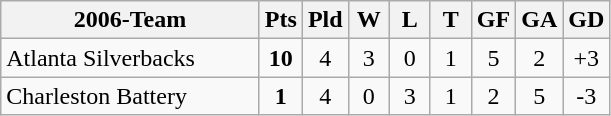<table class="wikitable" style="text-align: center;">
<tr>
<th width="165">2006-Team</th>
<th width="20">Pts</th>
<th width="20">Pld</th>
<th width="20">W</th>
<th width="20">L</th>
<th width="20">T</th>
<th width="20">GF</th>
<th width="20">GA</th>
<th width="20">GD</th>
</tr>
<tr>
<td style="text-align:left;">Atlanta Silverbacks</td>
<td><strong>10</strong></td>
<td>4</td>
<td>3</td>
<td>0</td>
<td>1</td>
<td>5</td>
<td>2</td>
<td>+3</td>
</tr>
<tr>
<td style="text-align:left;">Charleston Battery</td>
<td><strong>1</strong></td>
<td>4</td>
<td>0</td>
<td>3</td>
<td>1</td>
<td>2</td>
<td>5</td>
<td>-3</td>
</tr>
</table>
